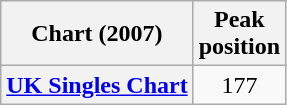<table class="wikitable plainrowheaders" style="text-align:center;">
<tr>
<th scope="col">Chart (2007)</th>
<th scope="col">Peak<br>position</th>
</tr>
<tr>
<th scope="row"><a href='#'>UK Singles Chart</a></th>
<td>177</td>
</tr>
</table>
